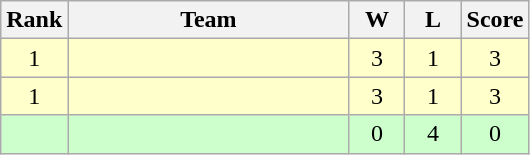<table class="wikitable Sortable" style="text-align:center">
<tr>
<th width=30>Rank</th>
<th width=180>Team</th>
<th width=30>W</th>
<th width=30>L</th>
<th width=30>Score</th>
</tr>
<tr bgcolor="#ffffcc">
<td>1</td>
<td style="text-align:left;"> </td>
<td>3</td>
<td>1</td>
<td>3</td>
</tr>
<tr bgcolor="#ffffcc">
<td>1</td>
<td style="text-align:left;"> </td>
<td>3</td>
<td>1</td>
<td>3</td>
</tr>
<tr bgcolor="ccffcc">
<td></td>
<td style="text-align:left;"> </td>
<td>0</td>
<td>4</td>
<td>0</td>
</tr>
</table>
